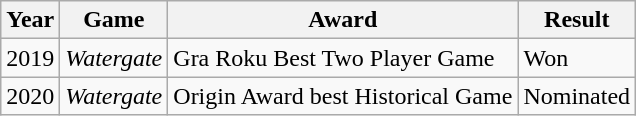<table class="wikitable">
<tr>
<th>Year</th>
<th>Game</th>
<th>Award</th>
<th>Result</th>
</tr>
<tr>
<td>2019</td>
<td><em>Watergate</em></td>
<td>Gra Roku Best Two Player Game</td>
<td>Won</td>
</tr>
<tr>
<td>2020</td>
<td><em>Watergate</em></td>
<td>Origin Award best Historical Game</td>
<td>Nominated</td>
</tr>
</table>
